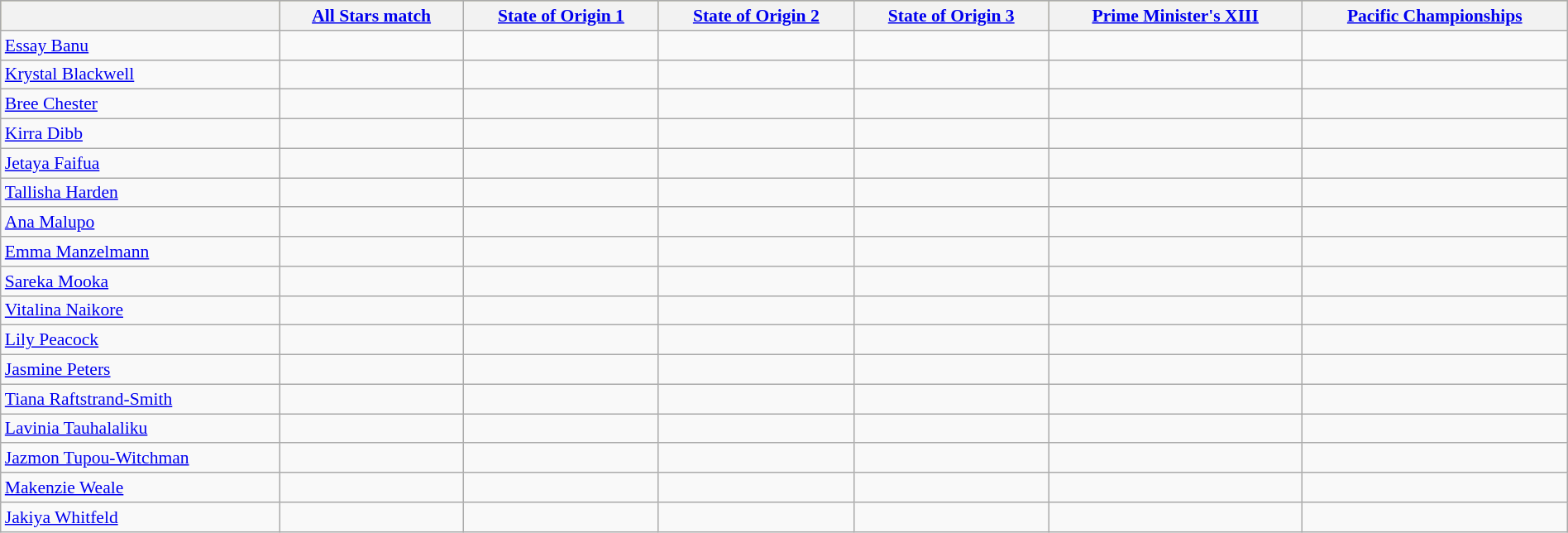<table class="wikitable"  style="width:100%; font-size:90%;">
<tr style="background:#bdb76b;">
<th></th>
<th><a href='#'>All Stars match</a></th>
<th><a href='#'>State of Origin 1</a></th>
<th><a href='#'>State of Origin 2</a></th>
<th><a href='#'>State of Origin 3</a></th>
<th><a href='#'>Prime Minister's XIII</a></th>
<th><a href='#'>Pacific Championships</a></th>
</tr>
<tr>
<td><a href='#'>Essay Banu</a></td>
<td></td>
<td></td>
<td></td>
<td></td>
<td></td>
<td></td>
</tr>
<tr>
<td><a href='#'>Krystal Blackwell</a></td>
<td></td>
<td></td>
<td></td>
<td></td>
<td></td>
<td></td>
</tr>
<tr>
<td><a href='#'>Bree Chester</a></td>
<td></td>
<td></td>
<td></td>
<td></td>
<td></td>
<td></td>
</tr>
<tr>
<td><a href='#'>Kirra Dibb</a></td>
<td></td>
<td></td>
<td></td>
<td></td>
<td></td>
<td></td>
</tr>
<tr>
<td><a href='#'>Jetaya Faifua</a></td>
<td></td>
<td></td>
<td></td>
<td></td>
<td></td>
<td></td>
</tr>
<tr>
<td><a href='#'>Tallisha Harden</a></td>
<td></td>
<td></td>
<td></td>
<td></td>
<td></td>
<td></td>
</tr>
<tr>
<td><a href='#'>Ana Malupo</a></td>
<td></td>
<td></td>
<td></td>
<td></td>
<td></td>
<td></td>
</tr>
<tr>
<td><a href='#'>Emma Manzelmann</a></td>
<td></td>
<td></td>
<td></td>
<td></td>
<td></td>
<td></td>
</tr>
<tr>
<td><a href='#'>Sareka Mooka</a></td>
<td></td>
<td></td>
<td></td>
<td></td>
<td></td>
<td></td>
</tr>
<tr>
<td><a href='#'>Vitalina Naikore</a></td>
<td></td>
<td></td>
<td></td>
<td></td>
<td></td>
<td></td>
</tr>
<tr>
<td><a href='#'>Lily Peacock</a></td>
<td></td>
<td></td>
<td></td>
<td></td>
<td></td>
<td></td>
</tr>
<tr>
<td><a href='#'>Jasmine Peters</a></td>
<td></td>
<td></td>
<td></td>
<td></td>
<td></td>
<td></td>
</tr>
<tr>
<td><a href='#'>Tiana Raftstrand-Smith</a></td>
<td></td>
<td></td>
<td></td>
<td></td>
<td></td>
<td></td>
</tr>
<tr>
<td><a href='#'>Lavinia Tauhalaliku</a></td>
<td></td>
<td></td>
<td></td>
<td></td>
<td></td>
<td></td>
</tr>
<tr>
<td><a href='#'>Jazmon Tupou-Witchman</a></td>
<td></td>
<td></td>
<td></td>
<td></td>
<td></td>
<td></td>
</tr>
<tr>
<td><a href='#'>Makenzie Weale</a></td>
<td></td>
<td></td>
<td></td>
<td></td>
<td></td>
<td></td>
</tr>
<tr>
<td><a href='#'>Jakiya Whitfeld</a></td>
<td></td>
<td></td>
<td></td>
<td></td>
<td></td>
<td></td>
</tr>
</table>
